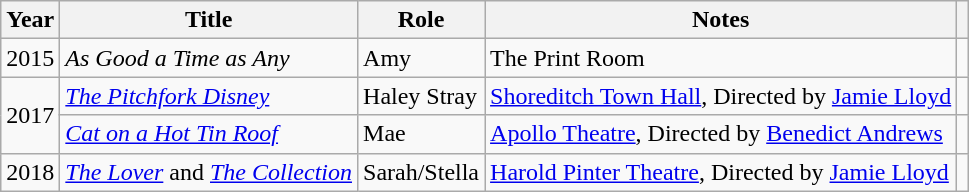<table class="wikitable">
<tr>
<th>Year</th>
<th>Title</th>
<th>Role</th>
<th>Notes</th>
<th class="unsortable"></th>
</tr>
<tr>
<td>2015</td>
<td><em>As Good a Time as Any</em></td>
<td>Amy</td>
<td>The Print Room</td>
</tr>
<tr>
<td rowspan="2">2017</td>
<td><em><a href='#'>The Pitchfork Disney</a></em></td>
<td>Haley Stray</td>
<td><a href='#'>Shoreditch Town Hall</a>, Directed by <a href='#'>Jamie Lloyd</a></td>
<td></td>
</tr>
<tr>
<td><em><a href='#'>Cat on a Hot Tin Roof</a></em></td>
<td>Mae</td>
<td><a href='#'>Apollo Theatre</a>, Directed by <a href='#'>Benedict Andrews</a></td>
<td></td>
</tr>
<tr>
<td>2018</td>
<td><em><a href='#'>The Lover</a></em> and <em><a href='#'>The Collection</a></em></td>
<td>Sarah/Stella</td>
<td><a href='#'>Harold Pinter Theatre</a>, Directed by <a href='#'>Jamie Lloyd</a></td>
<td></td>
</tr>
</table>
